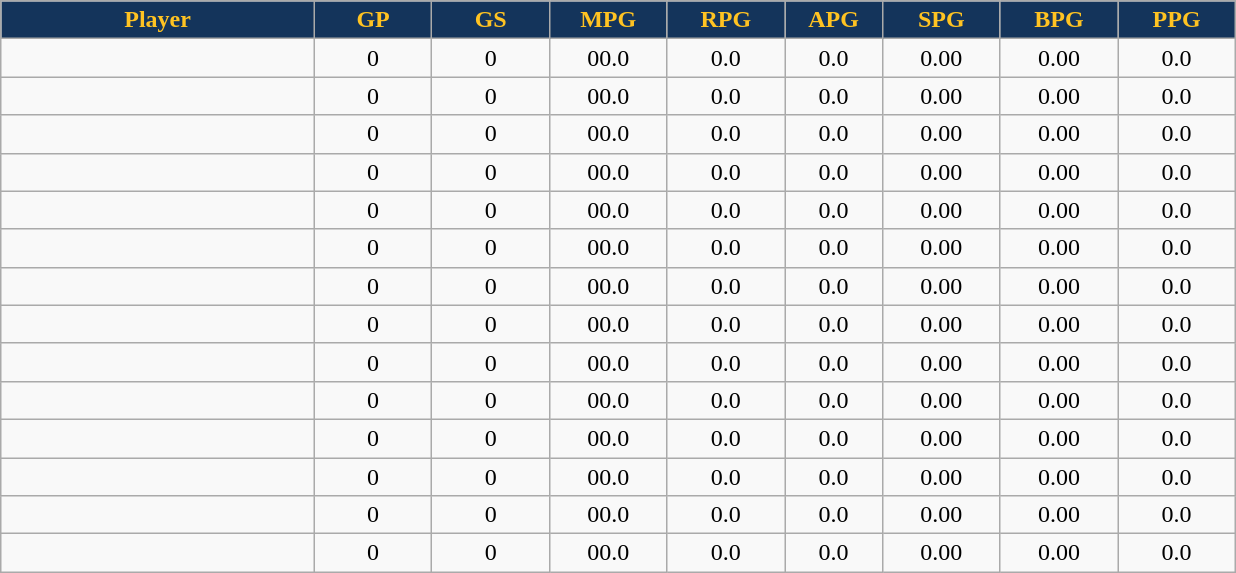<table class="wikitable sortable" style="text-align:center;">
<tr>
<th style="background:#14345B;color:#ffc322;" width="16%">Player</th>
<th style="background:#14345B;color:#ffc322;" width="6%">GP</th>
<th style="background:#14345B;color:#ffc322;" width="6%">GS</th>
<th style="background:#14345B;color:#ffc322;" width="6%">MPG</th>
<th style="background:#14345B;color:#ffc322;" width="6%">RPG</th>
<th style="background:#14345B;color:#ffc322;" width="5%">APG</th>
<th style="background:#14345B;color:#ffc322;" width="6%">SPG</th>
<th style="background:#14345B;color:#ffc322;" width="6%">BPG</th>
<th style="background:#14345B;color:#ffc322;" width="6%">PPG</th>
</tr>
<tr>
<td></td>
<td>0</td>
<td>0</td>
<td>00.0</td>
<td>0.0</td>
<td>0.0</td>
<td>0.00</td>
<td>0.00</td>
<td>0.0</td>
</tr>
<tr>
<td></td>
<td>0</td>
<td>0</td>
<td>00.0</td>
<td>0.0</td>
<td>0.0</td>
<td>0.00</td>
<td>0.00</td>
<td>0.0</td>
</tr>
<tr>
<td></td>
<td>0</td>
<td>0</td>
<td>00.0</td>
<td>0.0</td>
<td>0.0</td>
<td>0.00</td>
<td>0.00</td>
<td>0.0</td>
</tr>
<tr>
<td></td>
<td>0</td>
<td>0</td>
<td>00.0</td>
<td>0.0</td>
<td>0.0</td>
<td>0.00</td>
<td>0.00</td>
<td>0.0</td>
</tr>
<tr>
<td></td>
<td>0</td>
<td>0</td>
<td>00.0</td>
<td>0.0</td>
<td>0.0</td>
<td>0.00</td>
<td>0.00</td>
<td>0.0</td>
</tr>
<tr>
<td></td>
<td>0</td>
<td>0</td>
<td>00.0</td>
<td>0.0</td>
<td>0.0</td>
<td>0.00</td>
<td>0.00</td>
<td>0.0</td>
</tr>
<tr>
<td></td>
<td>0</td>
<td>0</td>
<td>00.0</td>
<td>0.0</td>
<td>0.0</td>
<td>0.00</td>
<td>0.00</td>
<td>0.0</td>
</tr>
<tr>
<td></td>
<td>0</td>
<td>0</td>
<td>00.0</td>
<td>0.0</td>
<td>0.0</td>
<td>0.00</td>
<td>0.00</td>
<td>0.0</td>
</tr>
<tr>
<td></td>
<td>0</td>
<td>0</td>
<td>00.0</td>
<td>0.0</td>
<td>0.0</td>
<td>0.00</td>
<td>0.00</td>
<td>0.0</td>
</tr>
<tr>
<td></td>
<td>0</td>
<td>0</td>
<td>00.0</td>
<td>0.0</td>
<td>0.0</td>
<td>0.00</td>
<td>0.00</td>
<td>0.0</td>
</tr>
<tr>
<td></td>
<td>0</td>
<td>0</td>
<td>00.0</td>
<td>0.0</td>
<td>0.0</td>
<td>0.00</td>
<td>0.00</td>
<td>0.0</td>
</tr>
<tr>
<td></td>
<td>0</td>
<td>0</td>
<td>00.0</td>
<td>0.0</td>
<td>0.0</td>
<td>0.00</td>
<td>0.00</td>
<td>0.0</td>
</tr>
<tr>
<td></td>
<td>0</td>
<td>0</td>
<td>00.0</td>
<td>0.0</td>
<td>0.0</td>
<td>0.00</td>
<td>0.00</td>
<td>0.0</td>
</tr>
<tr>
<td></td>
<td>0</td>
<td>0</td>
<td>00.0</td>
<td>0.0</td>
<td>0.0</td>
<td>0.00</td>
<td>0.00</td>
<td>0.0</td>
</tr>
</table>
